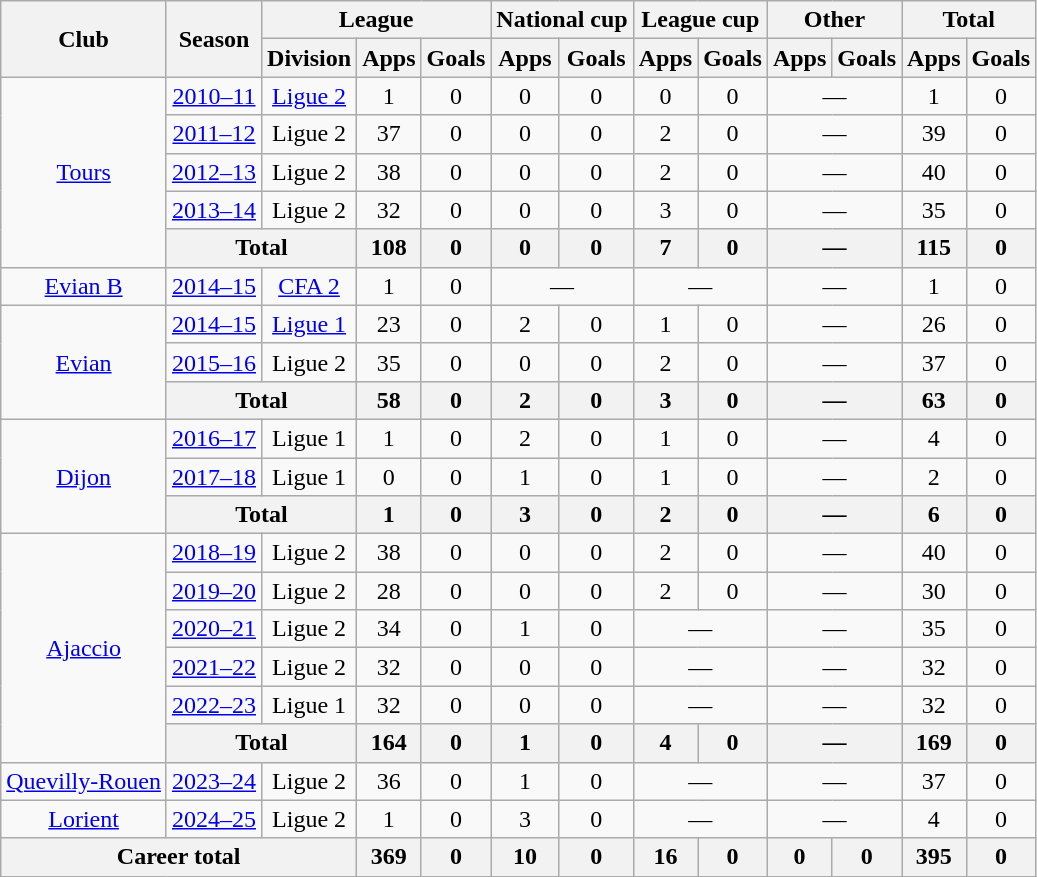<table class="wikitable" style="text-align:center">
<tr>
<th rowspan="2">Club</th>
<th rowspan="2">Season</th>
<th colspan="3">League</th>
<th colspan="2">National cup</th>
<th colspan="2">League cup</th>
<th colspan="2">Other</th>
<th colspan="2">Total</th>
</tr>
<tr>
<th>Division</th>
<th>Apps</th>
<th>Goals</th>
<th>Apps</th>
<th>Goals</th>
<th>Apps</th>
<th>Goals</th>
<th>Apps</th>
<th>Goals</th>
<th>Apps</th>
<th>Goals</th>
</tr>
<tr>
<td rowspan="5"><a href='#'>Tours</a></td>
<td><a href='#'>2010–11</a></td>
<td><a href='#'>Ligue 2</a></td>
<td>1</td>
<td>0</td>
<td>0</td>
<td>0</td>
<td>0</td>
<td>0</td>
<td colspan="2">—</td>
<td>1</td>
<td>0</td>
</tr>
<tr>
<td><a href='#'>2011–12</a></td>
<td>Ligue 2</td>
<td>37</td>
<td>0</td>
<td>0</td>
<td>0</td>
<td>2</td>
<td>0</td>
<td colspan="2">—</td>
<td>39</td>
<td>0</td>
</tr>
<tr>
<td><a href='#'>2012–13</a></td>
<td>Ligue 2</td>
<td>38</td>
<td>0</td>
<td>0</td>
<td>0</td>
<td>2</td>
<td>0</td>
<td colspan="2">—</td>
<td>40</td>
<td>0</td>
</tr>
<tr>
<td><a href='#'>2013–14</a></td>
<td>Ligue 2</td>
<td>32</td>
<td>0</td>
<td>0</td>
<td>0</td>
<td>3</td>
<td>0</td>
<td colspan="2">—</td>
<td>35</td>
<td>0</td>
</tr>
<tr>
<th colspan="2">Total</th>
<th>108</th>
<th>0</th>
<th>0</th>
<th>0</th>
<th>7</th>
<th>0</th>
<th colspan="2">—</th>
<th>115</th>
<th>0</th>
</tr>
<tr>
<td><a href='#'>Evian B</a></td>
<td><a href='#'>2014–15</a></td>
<td><a href='#'>CFA 2</a></td>
<td>1</td>
<td>0</td>
<td colspan="2">—</td>
<td colspan="2">—</td>
<td colspan="2">—</td>
<td>1</td>
<td>0</td>
</tr>
<tr>
<td rowspan="3"><a href='#'>Evian</a></td>
<td><a href='#'>2014–15</a></td>
<td><a href='#'>Ligue 1</a></td>
<td>23</td>
<td>0</td>
<td>2</td>
<td>0</td>
<td>1</td>
<td>0</td>
<td colspan="2">—</td>
<td>26</td>
<td>0</td>
</tr>
<tr>
<td><a href='#'>2015–16</a></td>
<td>Ligue 2</td>
<td>35</td>
<td>0</td>
<td>0</td>
<td>0</td>
<td>2</td>
<td>0</td>
<td colspan="2">—</td>
<td>37</td>
<td>0</td>
</tr>
<tr>
<th colspan="2">Total</th>
<th>58</th>
<th>0</th>
<th>2</th>
<th>0</th>
<th>3</th>
<th>0</th>
<th colspan="2">—</th>
<th>63</th>
<th>0</th>
</tr>
<tr>
<td rowspan="3"><a href='#'>Dijon</a></td>
<td><a href='#'>2016–17</a></td>
<td>Ligue 1</td>
<td>1</td>
<td>0</td>
<td>2</td>
<td>0</td>
<td>1</td>
<td>0</td>
<td colspan="2">—</td>
<td>4</td>
<td>0</td>
</tr>
<tr>
<td><a href='#'>2017–18</a></td>
<td>Ligue 1</td>
<td>0</td>
<td>0</td>
<td>1</td>
<td>0</td>
<td>1</td>
<td>0</td>
<td colspan="2">—</td>
<td>2</td>
<td>0</td>
</tr>
<tr>
<th colspan="2">Total</th>
<th>1</th>
<th>0</th>
<th>3</th>
<th>0</th>
<th>2</th>
<th>0</th>
<th colspan="2">—</th>
<th>6</th>
<th>0</th>
</tr>
<tr>
<td rowspan="6"><a href='#'>Ajaccio</a></td>
<td><a href='#'>2018–19</a></td>
<td>Ligue 2</td>
<td>38</td>
<td>0</td>
<td>0</td>
<td>0</td>
<td>2</td>
<td>0</td>
<td colspan="2">—</td>
<td>40</td>
<td>0</td>
</tr>
<tr>
<td><a href='#'>2019–20</a></td>
<td>Ligue 2</td>
<td>28</td>
<td>0</td>
<td>0</td>
<td>0</td>
<td>2</td>
<td>0</td>
<td colspan="2">—</td>
<td>30</td>
<td>0</td>
</tr>
<tr>
<td><a href='#'>2020–21</a></td>
<td>Ligue 2</td>
<td>34</td>
<td>0</td>
<td>1</td>
<td>0</td>
<td colspan="2">—</td>
<td colspan="2">—</td>
<td>35</td>
<td>0</td>
</tr>
<tr>
<td><a href='#'>2021–22</a></td>
<td>Ligue 2</td>
<td>32</td>
<td>0</td>
<td>0</td>
<td>0</td>
<td colspan="2">—</td>
<td colspan="2">—</td>
<td>32</td>
<td>0</td>
</tr>
<tr>
<td><a href='#'>2022–23</a></td>
<td>Ligue 1</td>
<td>32</td>
<td>0</td>
<td>0</td>
<td>0</td>
<td colspan="2">—</td>
<td colspan="2">—</td>
<td>32</td>
<td>0</td>
</tr>
<tr>
<th colspan="2">Total</th>
<th>164</th>
<th>0</th>
<th>1</th>
<th>0</th>
<th>4</th>
<th>0</th>
<th colspan="2">—</th>
<th>169</th>
<th>0</th>
</tr>
<tr>
<td><a href='#'>Quevilly-Rouen</a></td>
<td><a href='#'>2023–24</a></td>
<td>Ligue 2</td>
<td>36</td>
<td>0</td>
<td>1</td>
<td>0</td>
<td colspan="2">—</td>
<td colspan="2">—</td>
<td>37</td>
<td>0</td>
</tr>
<tr>
<td><a href='#'>Lorient</a></td>
<td><a href='#'>2024–25</a></td>
<td>Ligue 2</td>
<td>1</td>
<td>0</td>
<td>3</td>
<td>0</td>
<td colspan="2">—</td>
<td colspan="2">—</td>
<td>4</td>
<td>0</td>
</tr>
<tr>
<th colspan="3">Career total</th>
<th>369</th>
<th>0</th>
<th>10</th>
<th>0</th>
<th>16</th>
<th>0</th>
<th>0</th>
<th>0</th>
<th>395</th>
<th>0</th>
</tr>
</table>
